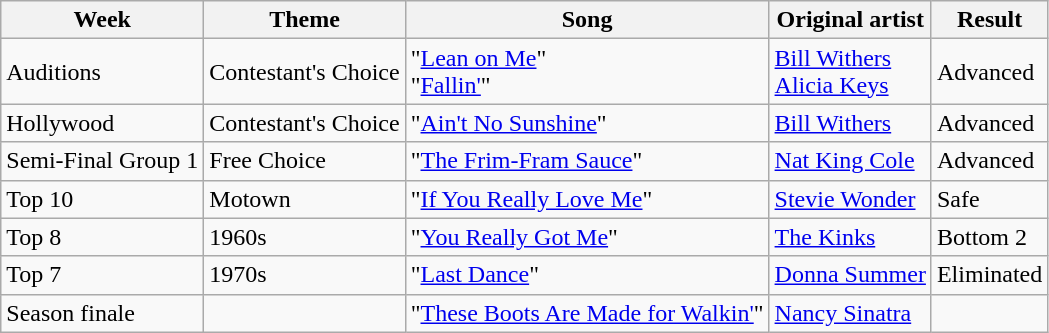<table class="wikitable">
<tr>
<th>Week</th>
<th>Theme</th>
<th>Song</th>
<th>Original artist</th>
<th>Result</th>
</tr>
<tr>
<td>Auditions</td>
<td>Contestant's Choice</td>
<td>"<a href='#'>Lean on Me</a>"<br>"<a href='#'>Fallin'</a>"</td>
<td><a href='#'>Bill Withers</a><br><a href='#'>Alicia Keys</a></td>
<td>Advanced</td>
</tr>
<tr>
<td>Hollywood</td>
<td>Contestant's Choice</td>
<td>"<a href='#'>Ain't No Sunshine</a>"</td>
<td><a href='#'>Bill Withers</a></td>
<td>Advanced</td>
</tr>
<tr>
<td>Semi-Final Group 1</td>
<td>Free Choice</td>
<td>"<a href='#'>The Frim-Fram Sauce</a>"</td>
<td><a href='#'>Nat King Cole</a></td>
<td>Advanced</td>
</tr>
<tr>
<td>Top 10</td>
<td>Motown</td>
<td>"<a href='#'>If You Really Love Me</a>"</td>
<td><a href='#'>Stevie Wonder</a></td>
<td>Safe</td>
</tr>
<tr>
<td>Top 8</td>
<td>1960s</td>
<td>"<a href='#'>You Really Got Me</a>"</td>
<td><a href='#'>The Kinks</a></td>
<td>Bottom 2</td>
</tr>
<tr>
<td>Top 7</td>
<td>1970s</td>
<td>"<a href='#'>Last Dance</a>"</td>
<td><a href='#'>Donna Summer</a></td>
<td>Eliminated</td>
</tr>
<tr>
<td>Season finale</td>
<td></td>
<td>"<a href='#'>These Boots Are Made for Walkin'</a>"</td>
<td><a href='#'>Nancy Sinatra</a></td>
<td></td>
</tr>
</table>
